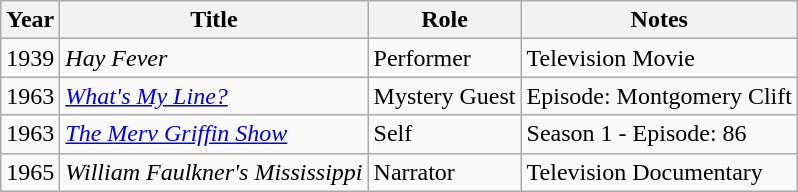<table class="wikitable">
<tr>
<th>Year</th>
<th>Title</th>
<th>Role</th>
<th class="unsortable">Notes</th>
</tr>
<tr>
<td>1939</td>
<td><em>Hay Fever</em></td>
<td>Performer</td>
<td>Television Movie</td>
</tr>
<tr>
<td>1963</td>
<td><em><a href='#'>What's My Line?</a></em></td>
<td>Mystery Guest</td>
<td>Episode: Montgomery Clift</td>
</tr>
<tr>
<td>1963</td>
<td><em><a href='#'>The Merv Griffin Show</a></em></td>
<td>Self</td>
<td>Season 1 - Episode: 86</td>
</tr>
<tr>
<td>1965</td>
<td><em>William Faulkner's Mississippi</em></td>
<td>Narrator</td>
<td>Television Documentary</td>
</tr>
</table>
